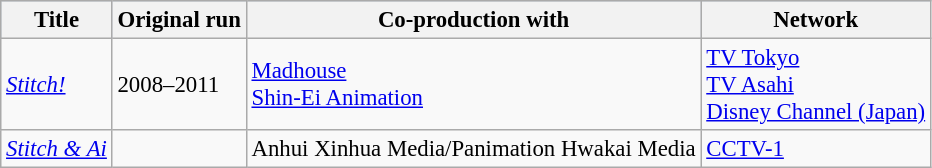<table class="wikitable sortable" style="font-size: 95%;">
<tr bgcolor="#B0C4DE">
<th>Title</th>
<th>Original run</th>
<th>Co-production with</th>
<th>Network</th>
</tr>
<tr>
<td><em><a href='#'>Stitch!</a></em></td>
<td>2008–2011</td>
<td><a href='#'>Madhouse</a><br><a href='#'>Shin-Ei Animation</a></td>
<td><a href='#'>TV Tokyo</a><br><a href='#'>TV Asahi</a><br><a href='#'>Disney Channel (Japan)</a></td>
</tr>
<tr>
<td><em><a href='#'>Stitch & Ai</a></em></td>
<td></td>
<td>Anhui Xinhua Media/Panimation Hwakai Media</td>
<td><a href='#'>CCTV-1</a></td>
</tr>
</table>
